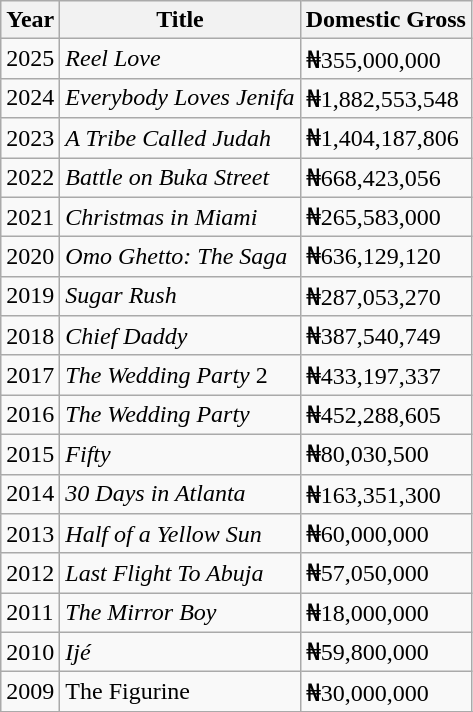<table class="wikitable sortable">
<tr>
<th>Year</th>
<th>Title</th>
<th>Domestic Gross</th>
</tr>
<tr>
<td>2025</td>
<td><em>Reel Love</em></td>
<td>₦355,000,000</td>
</tr>
<tr>
<td>2024</td>
<td><em>Everybody Loves Jenifa</em></td>
<td>₦1,882,553,548</td>
</tr>
<tr>
<td>2023</td>
<td><em>A Tribe Called Judah</em></td>
<td>₦1,404,187,806</td>
</tr>
<tr>
<td>2022</td>
<td><em>Battle on Buka Street</em></td>
<td>₦668,423,056</td>
</tr>
<tr>
<td>2021</td>
<td><em>Christmas in Miami</em></td>
<td>₦265,583,000</td>
</tr>
<tr>
<td>2020</td>
<td><em>Omo Ghetto: The Saga</em></td>
<td>₦636,129,120</td>
</tr>
<tr>
<td>2019</td>
<td><em>Sugar Rush</em></td>
<td>₦287,053,270</td>
</tr>
<tr>
<td>2018</td>
<td><em>Chief Daddy</em></td>
<td>₦387,540,749</td>
</tr>
<tr>
<td>2017</td>
<td><em>The Wedding Party</em> 2</td>
<td>₦433,197,337</td>
</tr>
<tr>
<td>2016</td>
<td><em>The Wedding Party</em></td>
<td>₦452,288,605</td>
</tr>
<tr>
<td>2015</td>
<td><em>Fifty</em></td>
<td>₦80,030,500</td>
</tr>
<tr>
<td>2014</td>
<td><em>30 Days in Atlanta</em></td>
<td>₦163,351,300</td>
</tr>
<tr>
<td>2013</td>
<td><em>Half of a Yellow Sun</em></td>
<td>₦60,000,000</td>
</tr>
<tr>
<td>2012</td>
<td><em>Last Flight To Abuja</em></td>
<td>₦57,050,000</td>
</tr>
<tr>
<td>2011</td>
<td><em>The Mirror Boy</em></td>
<td>₦18,000,000</td>
</tr>
<tr>
<td>2010</td>
<td><em>Ijé<strong></td>
<td>₦59,800,000</td>
</tr>
<tr>
<td>2009</td>
<td></em>The Figurine<em></td>
<td>₦30,000,000</td>
</tr>
<tr>
</tr>
</table>
